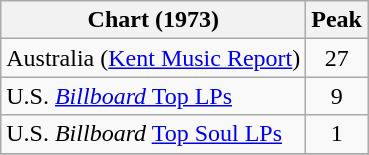<table class="wikitable">
<tr>
<th>Chart (1973)</th>
<th>Peak<br></th>
</tr>
<tr>
<td>Australia (<a href='#'>Kent Music Report</a>)</td>
<td style="text-align:center;">27</td>
</tr>
<tr>
<td>U.S. <a href='#'><em>Billboard</em> Top LPs</a></td>
<td align="center">9</td>
</tr>
<tr>
<td>U.S. <em>Billboard</em> <a href='#'>Top Soul LPs</a></td>
<td align="center">1</td>
</tr>
<tr>
</tr>
</table>
